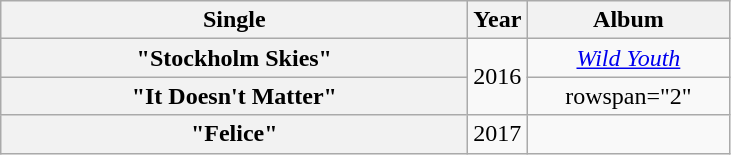<table class="wikitable plainrowheaders" style="text-align:center;">
<tr>
<th scope="col" style="width:19em;">Single</th>
<th scope="col" style="width:1em;">Year</th>
<th scope="col" style="width:8em;">Album</th>
</tr>
<tr>
<th scope="row">"Stockholm Skies"<br></th>
<td rowspan="2">2016</td>
<td><em><a href='#'>Wild Youth</a></em></td>
</tr>
<tr>
<th scope="row">"It Doesn't Matter"</th>
<td>rowspan="2" </td>
</tr>
<tr>
<th scope="row">"Felice"</th>
<td>2017</td>
</tr>
</table>
